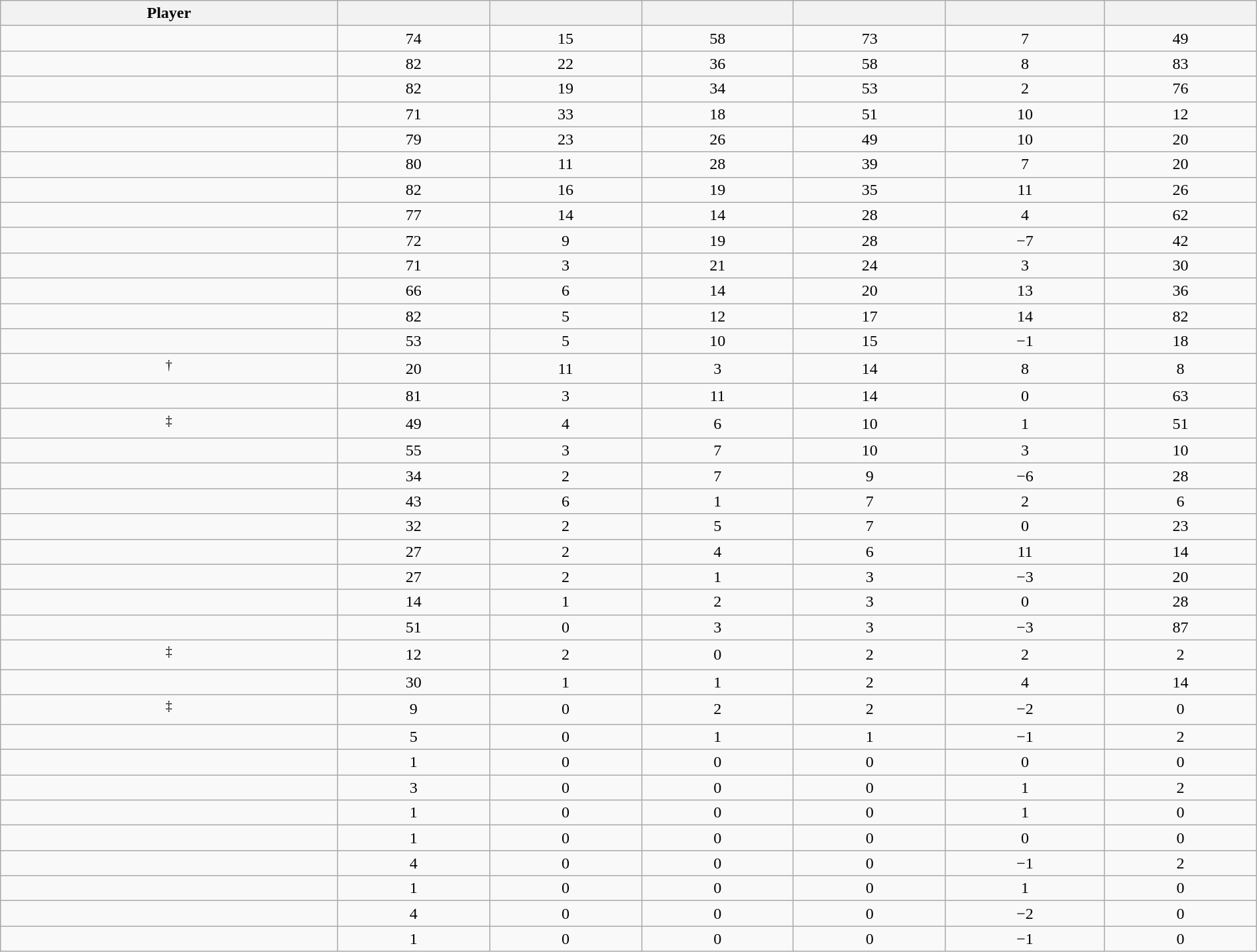<table class="wikitable sortable" style="width:100%; text-align:center;">
<tr>
<th>Player</th>
<th></th>
<th></th>
<th></th>
<th></th>
<th data-sort-type="number"></th>
<th></th>
</tr>
<tr>
<td></td>
<td>74</td>
<td>15</td>
<td>58</td>
<td>73</td>
<td>7</td>
<td>49</td>
</tr>
<tr>
<td></td>
<td>82</td>
<td>22</td>
<td>36</td>
<td>58</td>
<td>8</td>
<td>83</td>
</tr>
<tr>
<td></td>
<td>82</td>
<td>19</td>
<td>34</td>
<td>53</td>
<td>2</td>
<td>76</td>
</tr>
<tr>
<td></td>
<td>71</td>
<td>33</td>
<td>18</td>
<td>51</td>
<td>10</td>
<td>12</td>
</tr>
<tr>
<td></td>
<td>79</td>
<td>23</td>
<td>26</td>
<td>49</td>
<td>10</td>
<td>20</td>
</tr>
<tr>
<td></td>
<td>80</td>
<td>11</td>
<td>28</td>
<td>39</td>
<td>7</td>
<td>20</td>
</tr>
<tr>
<td></td>
<td>82</td>
<td>16</td>
<td>19</td>
<td>35</td>
<td>11</td>
<td>26</td>
</tr>
<tr>
<td></td>
<td>77</td>
<td>14</td>
<td>14</td>
<td>28</td>
<td>4</td>
<td>62</td>
</tr>
<tr>
<td></td>
<td>72</td>
<td>9</td>
<td>19</td>
<td>28</td>
<td>−7</td>
<td>42</td>
</tr>
<tr>
<td></td>
<td>71</td>
<td>3</td>
<td>21</td>
<td>24</td>
<td>3</td>
<td>30</td>
</tr>
<tr>
<td></td>
<td>66</td>
<td>6</td>
<td>14</td>
<td>20</td>
<td>13</td>
<td>36</td>
</tr>
<tr>
<td></td>
<td>82</td>
<td>5</td>
<td>12</td>
<td>17</td>
<td>14</td>
<td>82</td>
</tr>
<tr>
<td></td>
<td>53</td>
<td>5</td>
<td>10</td>
<td>15</td>
<td>−1</td>
<td>18</td>
</tr>
<tr>
<td><sup>†</sup></td>
<td>20</td>
<td>11</td>
<td>3</td>
<td>14</td>
<td>8</td>
<td>8</td>
</tr>
<tr>
<td></td>
<td>81</td>
<td>3</td>
<td>11</td>
<td>14</td>
<td>0</td>
<td>63</td>
</tr>
<tr>
<td><sup>‡</sup></td>
<td>49</td>
<td>4</td>
<td>6</td>
<td>10</td>
<td>1</td>
<td>51</td>
</tr>
<tr>
<td></td>
<td>55</td>
<td>3</td>
<td>7</td>
<td>10</td>
<td>3</td>
<td>10</td>
</tr>
<tr>
<td></td>
<td>34</td>
<td>2</td>
<td>7</td>
<td>9</td>
<td>−6</td>
<td>28</td>
</tr>
<tr>
<td></td>
<td>43</td>
<td>6</td>
<td>1</td>
<td>7</td>
<td>2</td>
<td>6</td>
</tr>
<tr>
<td></td>
<td>32</td>
<td>2</td>
<td>5</td>
<td>7</td>
<td>0</td>
<td>23</td>
</tr>
<tr>
<td></td>
<td>27</td>
<td>2</td>
<td>4</td>
<td>6</td>
<td>11</td>
<td>14</td>
</tr>
<tr>
<td></td>
<td>27</td>
<td>2</td>
<td>1</td>
<td>3</td>
<td>−3</td>
<td>20</td>
</tr>
<tr>
<td></td>
<td>14</td>
<td>1</td>
<td>2</td>
<td>3</td>
<td>0</td>
<td>28</td>
</tr>
<tr>
<td></td>
<td>51</td>
<td>0</td>
<td>3</td>
<td>3</td>
<td>−3</td>
<td>87</td>
</tr>
<tr>
<td><sup>‡</sup></td>
<td>12</td>
<td>2</td>
<td>0</td>
<td>2</td>
<td>2</td>
<td>2</td>
</tr>
<tr>
<td></td>
<td>30</td>
<td>1</td>
<td>1</td>
<td>2</td>
<td>4</td>
<td>14</td>
</tr>
<tr>
<td><sup>‡</sup></td>
<td>9</td>
<td>0</td>
<td>2</td>
<td>2</td>
<td>−2</td>
<td>0</td>
</tr>
<tr>
<td></td>
<td>5</td>
<td>0</td>
<td>1</td>
<td>1</td>
<td>−1</td>
<td>2</td>
</tr>
<tr>
<td></td>
<td>1</td>
<td>0</td>
<td>0</td>
<td>0</td>
<td>0</td>
<td>0</td>
</tr>
<tr>
<td></td>
<td>3</td>
<td>0</td>
<td>0</td>
<td>0</td>
<td>1</td>
<td>2</td>
</tr>
<tr>
<td></td>
<td>1</td>
<td>0</td>
<td>0</td>
<td>0</td>
<td>1</td>
<td>0</td>
</tr>
<tr>
<td></td>
<td>1</td>
<td>0</td>
<td>0</td>
<td>0</td>
<td>0</td>
<td>0</td>
</tr>
<tr>
<td></td>
<td>4</td>
<td>0</td>
<td>0</td>
<td>0</td>
<td>−1</td>
<td>2</td>
</tr>
<tr>
<td></td>
<td>1</td>
<td>0</td>
<td>0</td>
<td>0</td>
<td>1</td>
<td>0</td>
</tr>
<tr>
<td></td>
<td>4</td>
<td>0</td>
<td>0</td>
<td>0</td>
<td>−2</td>
<td>0</td>
</tr>
<tr>
<td></td>
<td>1</td>
<td>0</td>
<td>0</td>
<td>0</td>
<td>−1</td>
<td>0</td>
</tr>
</table>
